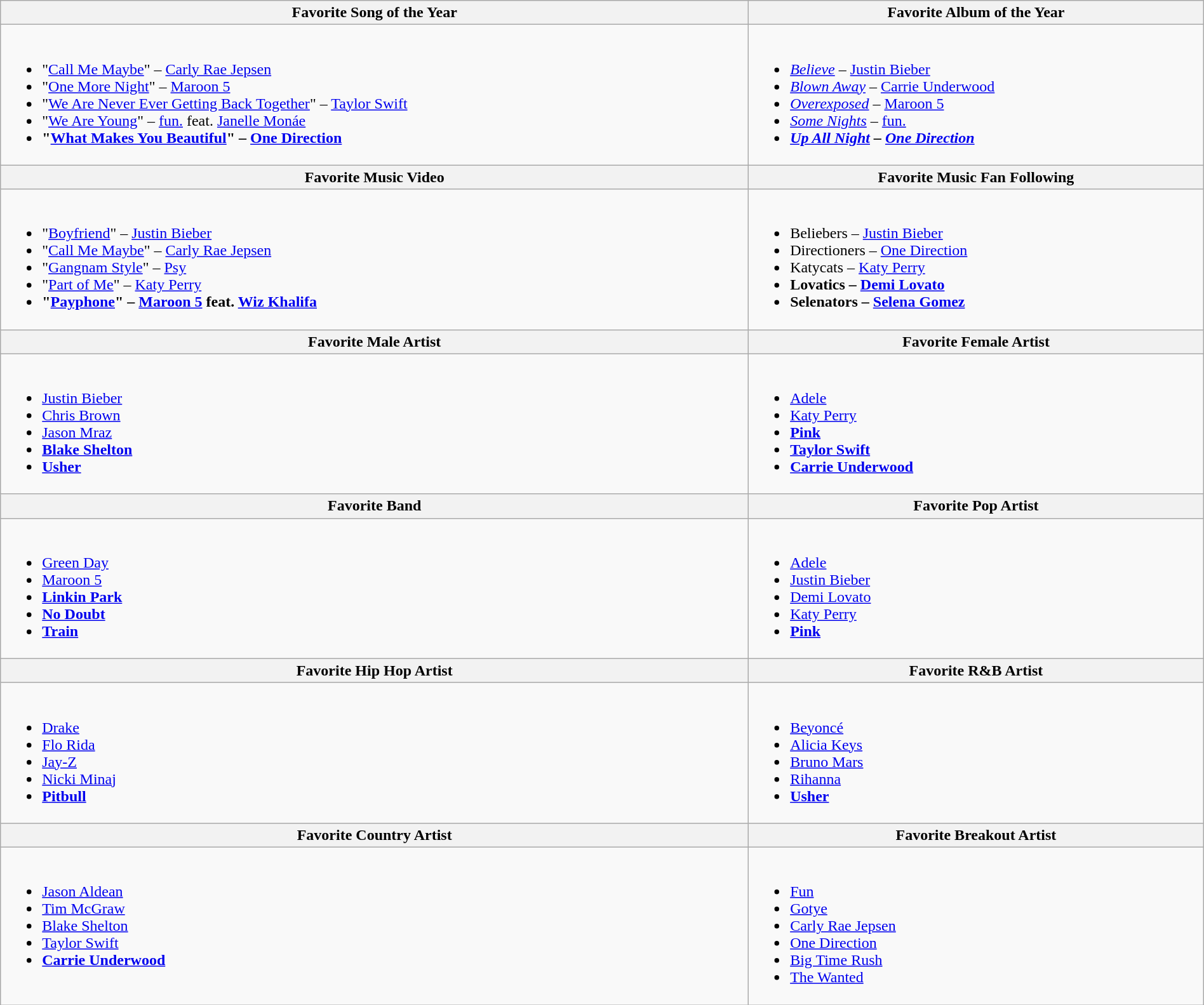<table class="wikitable" style="width:100%;">
<tr>
<th>Favorite Song of the Year</th>
<th>Favorite Album of the Year</th>
</tr>
<tr>
<td valign="top"><br><ul><li>"<a href='#'>Call Me Maybe</a>" – <a href='#'>Carly Rae Jepsen</a></li><li>"<a href='#'>One More Night</a>" – <a href='#'>Maroon 5</a></li><li>"<a href='#'>We Are Never Ever Getting Back Together</a>" – <a href='#'>Taylor Swift</a></li><li>"<a href='#'>We Are Young</a>" – <a href='#'>fun.</a> feat. <a href='#'>Janelle Monáe</a></li><li><strong>"<a href='#'>What Makes You Beautiful</a>" – <a href='#'>One Direction</a></strong></li></ul></td>
<td valign="top"><br><ul><li><em><a href='#'>Believe</a></em> – <a href='#'>Justin Bieber</a></li><li><em><a href='#'>Blown Away</a></em> – <a href='#'>Carrie Underwood</a></li><li><em><a href='#'>Overexposed</a></em> – <a href='#'>Maroon 5</a></li><li><em><a href='#'>Some Nights</a></em> – <a href='#'>fun.</a></li><li><strong><em><a href='#'>Up All Night</a><em> – <a href='#'>One Direction</a><strong></li></ul></td>
</tr>
<tr>
<th>Favorite Music Video</th>
<th>Favorite Music Fan Following</th>
</tr>
<tr>
<td valign="top"><br><ul><li>"<a href='#'>Boyfriend</a>" – <a href='#'>Justin Bieber</a></li><li>"<a href='#'>Call Me Maybe</a>" – <a href='#'>Carly Rae Jepsen</a></li><li>"<a href='#'>Gangnam Style</a>" – <a href='#'>Psy</a></li><li></strong>"<a href='#'>Part of Me</a>" – <a href='#'>Katy Perry</a><strong></li><li>"<a href='#'>Payphone</a>" – <a href='#'>Maroon 5</a> feat. <a href='#'>Wiz Khalifa</a></li></ul></td>
<td valign="top"><br><ul><li>Beliebers – <a href='#'>Justin Bieber</a></li><li>Directioners – <a href='#'>One Direction</a></li><li></strong>Katycats – <a href='#'>Katy Perry</a><strong></li><li>Lovatics – <a href='#'>Demi Lovato</a></li><li>Selenators – <a href='#'>Selena Gomez</a></li></ul></td>
</tr>
<tr>
<th>Favorite Male Artist</th>
<th>Favorite Female Artist</th>
</tr>
<tr>
<td valign="top"><br><ul><li><a href='#'>Justin Bieber</a></li><li><a href='#'>Chris Brown</a></li><li></strong><a href='#'>Jason Mraz</a><strong></li><li><a href='#'>Blake Shelton</a></li><li><a href='#'>Usher</a></li></ul></td>
<td valign="top"><br><ul><li><a href='#'>Adele</a></li><li></strong><a href='#'>Katy Perry</a><strong></li><li><a href='#'>Pink</a></li><li><a href='#'>Taylor Swift</a></li><li><a href='#'>Carrie Underwood</a></li></ul></td>
</tr>
<tr>
<th>Favorite Band</th>
<th>Favorite Pop Artist</th>
</tr>
<tr>
<td valign="top"><br><ul><li><a href='#'>Green Day</a></li><li></strong><a href='#'>Maroon 5</a><strong></li><li><a href='#'>Linkin Park</a></li><li><a href='#'>No Doubt</a></li><li><a href='#'>Train</a></li></ul></td>
<td valign="top"><br><ul><li><a href='#'>Adele</a></li><li><a href='#'>Justin Bieber</a></li><li><a href='#'>Demi Lovato</a></li><li></strong><a href='#'>Katy Perry</a><strong></li><li><a href='#'>Pink</a></li></ul></td>
</tr>
<tr>
<th>Favorite Hip Hop Artist</th>
<th>Favorite R&B Artist</th>
</tr>
<tr>
<td valign="top"><br><ul><li><a href='#'>Drake</a></li><li><a href='#'>Flo Rida</a></li><li><a href='#'>Jay-Z</a></li><li></strong><a href='#'>Nicki Minaj</a><strong></li><li><a href='#'>Pitbull</a></li></ul></td>
<td valign="top"><br><ul><li><a href='#'>Beyoncé</a></li><li><a href='#'>Alicia Keys</a></li><li><a href='#'>Bruno Mars</a></li><li></strong><a href='#'>Rihanna</a><strong></li><li><a href='#'>Usher</a></li></ul></td>
</tr>
<tr>
<th>Favorite Country Artist</th>
<th>Favorite Breakout Artist</th>
</tr>
<tr>
<td valign="top"><br><ul><li><a href='#'>Jason Aldean</a></li><li><a href='#'>Tim McGraw</a></li><li><a href='#'>Blake Shelton</a></li><li></strong><a href='#'>Taylor Swift</a><strong></li><li><a href='#'>Carrie Underwood</a></li></ul></td>
<td valign="top"><br><ul><li><a href='#'>Fun</a></li><li><a href='#'>Gotye</a></li><li><a href='#'>Carly Rae Jepsen</a></li><li><a href='#'>One Direction</a></li><li><a href='#'>Big Time Rush</a></li><li></strong><a href='#'>The Wanted</a><strong></li></ul></td>
</tr>
</table>
